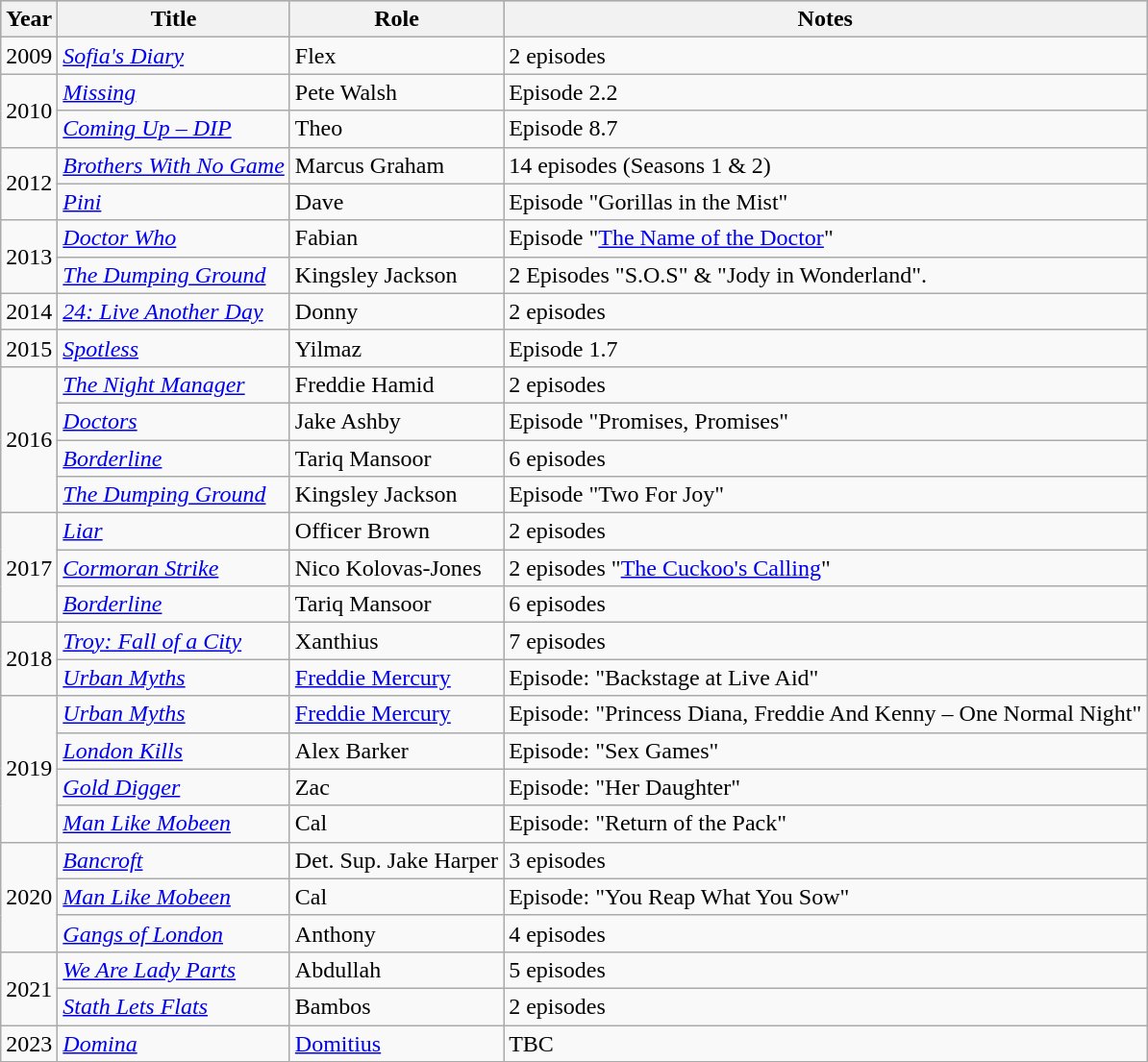<table class="wikitable" style="margin:1em 0;">
<tr style="background:#b0c4de;">
<th>Year</th>
<th>Title</th>
<th>Role</th>
<th>Notes</th>
</tr>
<tr>
<td>2009</td>
<td><em><a href='#'>Sofia's Diary</a></em></td>
<td>Flex</td>
<td>2 episodes</td>
</tr>
<tr>
<td rowspan="2">2010</td>
<td><em><a href='#'>Missing</a></em></td>
<td>Pete Walsh</td>
<td>Episode 2.2</td>
</tr>
<tr>
<td><em><a href='#'>Coming Up – DIP</a></em></td>
<td>Theo</td>
<td>Episode 8.7</td>
</tr>
<tr>
<td rowspan="2">2012</td>
<td><em><a href='#'>Brothers With No Game</a></em></td>
<td>Marcus Graham</td>
<td>14 episodes (Seasons 1 & 2)</td>
</tr>
<tr>
<td><em><a href='#'>Pini</a></em></td>
<td>Dave</td>
<td>Episode "Gorillas in the Mist"</td>
</tr>
<tr>
<td rowspan="2">2013</td>
<td><em><a href='#'>Doctor Who</a></em></td>
<td>Fabian</td>
<td>Episode "<a href='#'>The Name of the Doctor</a>"</td>
</tr>
<tr>
<td><em><a href='#'>The Dumping Ground</a></em></td>
<td>Kingsley Jackson</td>
<td>2 Episodes "S.O.S" & "Jody in Wonderland".</td>
</tr>
<tr>
<td>2014</td>
<td><em><a href='#'>24: Live Another Day</a></em></td>
<td>Donny</td>
<td>2 episodes</td>
</tr>
<tr>
<td>2015</td>
<td><em><a href='#'>Spotless</a></em></td>
<td>Yilmaz</td>
<td>Episode 1.7</td>
</tr>
<tr>
<td rowspan="4">2016</td>
<td><em><a href='#'>The Night Manager</a></em></td>
<td>Freddie Hamid</td>
<td>2 episodes</td>
</tr>
<tr>
<td><em><a href='#'>Doctors</a></em></td>
<td>Jake Ashby</td>
<td>Episode "Promises, Promises"</td>
</tr>
<tr>
<td><em><a href='#'>Borderline</a></em></td>
<td>Tariq Mansoor</td>
<td>6 episodes</td>
</tr>
<tr>
<td><em><a href='#'>The Dumping Ground</a></em></td>
<td>Kingsley Jackson</td>
<td>Episode "Two For Joy"</td>
</tr>
<tr>
<td rowspan="3">2017</td>
<td><em><a href='#'>Liar</a></em></td>
<td>Officer Brown</td>
<td>2 episodes</td>
</tr>
<tr>
<td><em><a href='#'>Cormoran Strike</a></em></td>
<td>Nico Kolovas-Jones</td>
<td>2 episodes "<a href='#'>The Cuckoo's Calling</a>"</td>
</tr>
<tr>
<td><em><a href='#'>Borderline</a></em></td>
<td>Tariq Mansoor</td>
<td>6 episodes</td>
</tr>
<tr>
<td rowspan="2">2018</td>
<td><em><a href='#'>Troy: Fall of a City</a></em></td>
<td>Xanthius</td>
<td>7 episodes</td>
</tr>
<tr>
<td><em><a href='#'>Urban Myths</a></em></td>
<td><a href='#'>Freddie Mercury</a></td>
<td>Episode: "Backstage at Live Aid"</td>
</tr>
<tr>
<td rowspan="4">2019</td>
<td><em><a href='#'>Urban Myths</a></em></td>
<td><a href='#'>Freddie Mercury</a></td>
<td>Episode: "Princess Diana, Freddie And Kenny – One Normal Night"</td>
</tr>
<tr>
<td><em><a href='#'>London Kills</a></em></td>
<td>Alex Barker</td>
<td>Episode: "Sex Games"</td>
</tr>
<tr>
<td><em><a href='#'>Gold Digger</a></em></td>
<td>Zac</td>
<td>Episode: "Her Daughter"</td>
</tr>
<tr>
<td><em><a href='#'>Man Like Mobeen</a></em></td>
<td>Cal</td>
<td>Episode: "Return of the Pack"</td>
</tr>
<tr>
<td rowspan="3">2020</td>
<td><em><a href='#'>Bancroft</a></em></td>
<td>Det. Sup. Jake Harper</td>
<td>3 episodes</td>
</tr>
<tr>
<td><em><a href='#'>Man Like Mobeen</a></em></td>
<td>Cal</td>
<td>Episode: "You Reap What You Sow"</td>
</tr>
<tr>
<td><em><a href='#'>Gangs of London</a></em></td>
<td>Anthony</td>
<td>4 episodes</td>
</tr>
<tr>
<td rowspan=2>2021</td>
<td><em><a href='#'>We Are Lady Parts</a></em></td>
<td>Abdullah</td>
<td>5 episodes</td>
</tr>
<tr>
<td><em><a href='#'>Stath Lets Flats</a></em></td>
<td>Bambos</td>
<td>2 episodes</td>
</tr>
<tr>
<td>2023</td>
<td><em><a href='#'>Domina</a></em></td>
<td><a href='#'>Domitius</a></td>
<td>TBC</td>
</tr>
</table>
